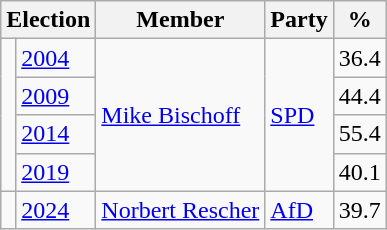<table class=wikitable>
<tr>
<th colspan=2>Election</th>
<th>Member</th>
<th>Party</th>
<th>%</th>
</tr>
<tr>
<td rowspan=4 bgcolor=></td>
<td><a href='#'>2004</a></td>
<td rowspan=4><a href='#'>Mike Bischoff</a></td>
<td rowspan=4><a href='#'>SPD</a></td>
<td align=right>36.4</td>
</tr>
<tr>
<td><a href='#'>2009</a></td>
<td align=right>44.4</td>
</tr>
<tr>
<td><a href='#'>2014</a></td>
<td align=right>55.4</td>
</tr>
<tr>
<td><a href='#'>2019</a></td>
<td align=right>40.1</td>
</tr>
<tr>
<td bgcolor=></td>
<td><a href='#'>2024</a></td>
<td><a href='#'>Norbert Rescher</a></td>
<td><a href='#'>AfD</a></td>
<td align=right>39.7</td>
</tr>
</table>
